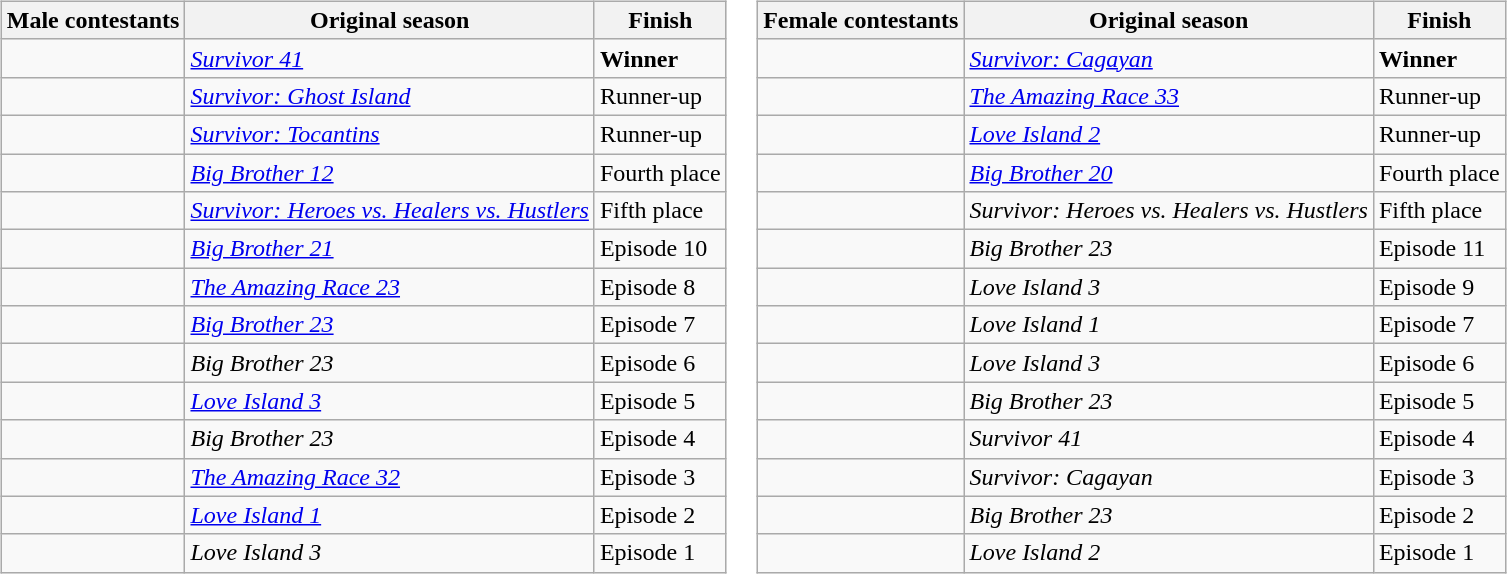<table>
<tr>
<td valign="top"><br><table class="wikitable sortable" style="font-size:100%; white-space:nowrap">
<tr>
<th>Male contestants</th>
<th>Original season</th>
<th>Finish</th>
</tr>
<tr>
<td></td>
<td><em><a href='#'>Survivor 41</a></em></td>
<td><strong>Winner</strong></td>
</tr>
<tr>
<td></td>
<td><em><a href='#'>Survivor: Ghost Island</a></em></td>
<td>Runner-up</td>
</tr>
<tr>
<td></td>
<td><em><a href='#'>Survivor: Tocantins</a></em></td>
<td>Runner-up</td>
</tr>
<tr>
<td></td>
<td><a href='#'><em>Big Brother 12</em></a></td>
<td>Fourth place</td>
</tr>
<tr>
<td></td>
<td><em><a href='#'>Survivor: Heroes vs. Healers vs. Hustlers</a></em></td>
<td>Fifth place</td>
</tr>
<tr>
<td></td>
<td><a href='#'><em>Big Brother 21</em></a></td>
<td>Episode 10</td>
</tr>
<tr>
<td></td>
<td><em><a href='#'>The Amazing Race 23</a></em></td>
<td>Episode 8</td>
</tr>
<tr>
<td></td>
<td><a href='#'><em>Big Brother 23</em></a></td>
<td>Episode 7</td>
</tr>
<tr>
<td></td>
<td><em>Big Brother 23</em></td>
<td>Episode 6</td>
</tr>
<tr>
<td></td>
<td><em><a href='#'>Love Island 3</a></em></td>
<td>Episode 5</td>
</tr>
<tr>
<td></td>
<td><em>Big Brother 23</em></td>
<td>Episode 4</td>
</tr>
<tr>
<td></td>
<td><em><a href='#'>The Amazing Race 32</a></em></td>
<td>Episode 3</td>
</tr>
<tr>
<td></td>
<td><a href='#'><em>Love Island 1</em></a></td>
<td>Episode 2</td>
</tr>
<tr>
<td></td>
<td><em>Love Island 3</em></td>
<td>Episode 1</td>
</tr>
</table>
</td>
<td valign="top"><br><table class="wikitable sortable" style="font-size:100%; white-space:nowrap">
<tr>
<th>Female contestants</th>
<th>Original season</th>
<th>Finish</th>
</tr>
<tr>
<td></td>
<td><em><a href='#'>Survivor: Cagayan</a></em></td>
<td><strong>Winner</strong></td>
</tr>
<tr>
<td></td>
<td><em><a href='#'>The Amazing Race 33</a></em></td>
<td>Runner-up</td>
</tr>
<tr>
<td></td>
<td><em><a href='#'>Love Island 2</a></em></td>
<td>Runner-up</td>
</tr>
<tr>
<td></td>
<td><a href='#'><em>Big Brother 20</em></a></td>
<td>Fourth place</td>
</tr>
<tr>
<td></td>
<td><em>Survivor: Heroes vs. Healers vs. Hustlers</em></td>
<td>Fifth place</td>
</tr>
<tr>
<td></td>
<td><em>Big Brother 23</em></td>
<td>Episode 11</td>
</tr>
<tr>
<td></td>
<td><em>Love Island 3</em></td>
<td>Episode 9</td>
</tr>
<tr>
<td></td>
<td><em>Love Island 1</em></td>
<td>Episode 7</td>
</tr>
<tr>
<td></td>
<td><em>Love Island 3</em></td>
<td>Episode 6</td>
</tr>
<tr>
<td></td>
<td><em>Big Brother 23</em></td>
<td>Episode 5</td>
</tr>
<tr>
<td></td>
<td><em>Survivor 41</em></td>
<td>Episode 4</td>
</tr>
<tr>
<td></td>
<td><em>Survivor: Cagayan</em></td>
<td>Episode 3</td>
</tr>
<tr>
<td></td>
<td><em>Big Brother 23</em></td>
<td>Episode 2</td>
</tr>
<tr>
<td></td>
<td><em>Love Island 2</em></td>
<td>Episode 1</td>
</tr>
</table>
</td>
</tr>
</table>
